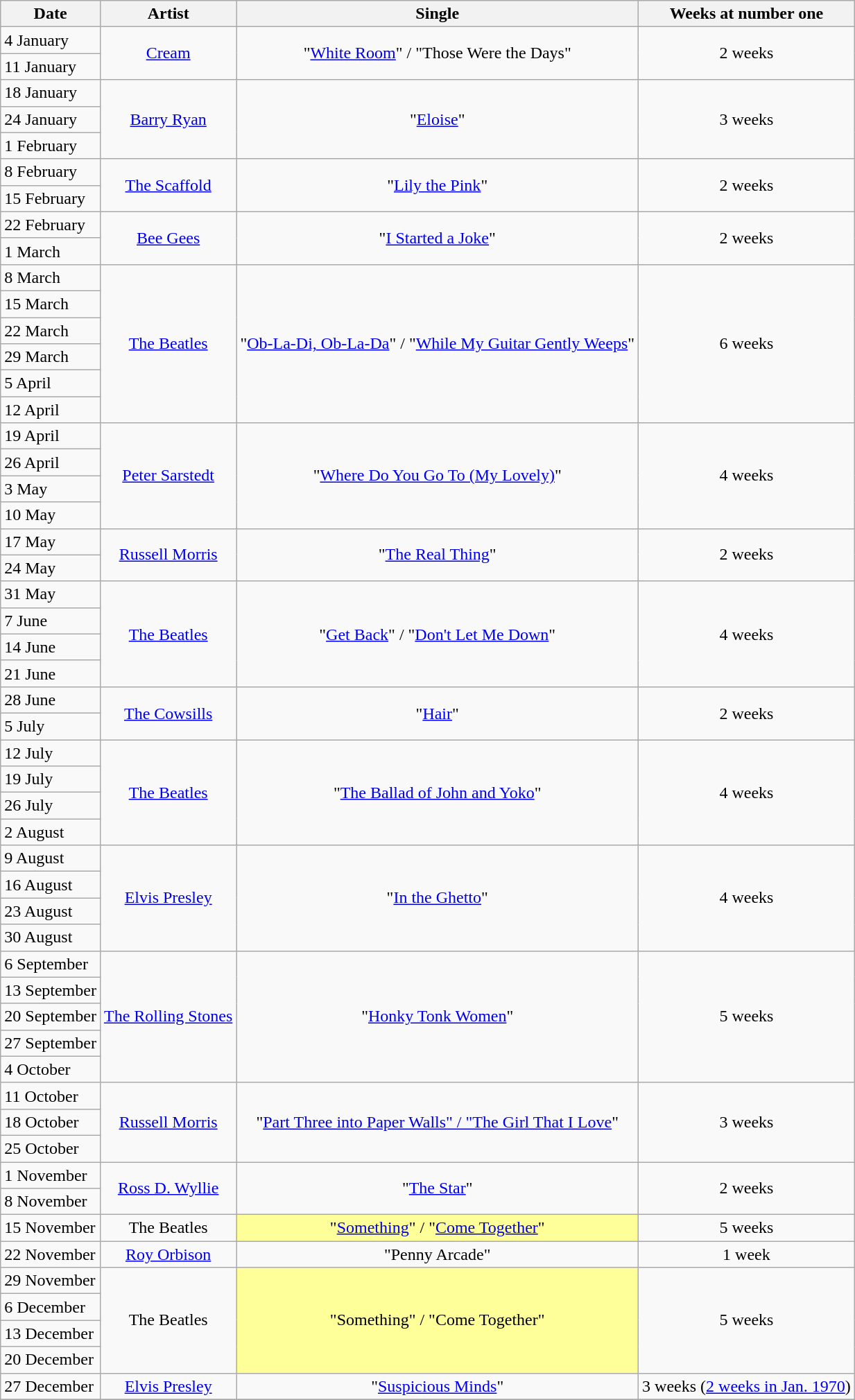<table class="wikitable">
<tr>
<th>Date</th>
<th>Artist</th>
<th>Single</th>
<th>Weeks at number one</th>
</tr>
<tr>
<td>4 January</td>
<td align="center" rowspan=2><a href='#'>Cream</a></td>
<td align="center" rowspan=2>"<a href='#'>White Room</a>" / "Those Were the Days"</td>
<td align="center" rowspan=2>2 weeks</td>
</tr>
<tr>
<td>11 January</td>
</tr>
<tr>
<td>18 January</td>
<td align="center" rowspan=3><a href='#'>Barry Ryan</a></td>
<td align="center" rowspan=3>"<a href='#'>Eloise</a>"</td>
<td align="center" rowspan=3>3 weeks</td>
</tr>
<tr>
<td>24 January</td>
</tr>
<tr>
<td>1 February</td>
</tr>
<tr>
<td>8 February</td>
<td align="center" rowspan=2><a href='#'>The Scaffold</a></td>
<td align="center" rowspan=2>"<a href='#'>Lily the Pink</a>"</td>
<td align="center" rowspan=2>2 weeks</td>
</tr>
<tr>
<td>15 February</td>
</tr>
<tr>
<td>22 February</td>
<td align="center" rowspan=2><a href='#'>Bee Gees</a></td>
<td align="center" rowspan=2>"<a href='#'>I Started a Joke</a>"</td>
<td align="center" rowspan=2>2 weeks</td>
</tr>
<tr>
<td>1 March</td>
</tr>
<tr>
<td>8 March</td>
<td align="center" rowspan=6><a href='#'>The Beatles</a></td>
<td align="center" rowspan=6>"<a href='#'>Ob-La-Di, Ob-La-Da</a>" / "<a href='#'>While My Guitar Gently Weeps</a>"</td>
<td align="center" rowspan=6>6 weeks</td>
</tr>
<tr>
<td>15 March</td>
</tr>
<tr>
<td>22 March</td>
</tr>
<tr>
<td>29 March</td>
</tr>
<tr>
<td>5 April</td>
</tr>
<tr>
<td>12 April</td>
</tr>
<tr>
<td>19 April</td>
<td align="center" rowspan=4><a href='#'>Peter Sarstedt</a></td>
<td align="center" rowspan=4>"<a href='#'>Where Do You Go To (My Lovely)</a>"</td>
<td align="center" rowspan=4>4 weeks</td>
</tr>
<tr>
<td>26 April</td>
</tr>
<tr>
<td>3 May</td>
</tr>
<tr>
<td>10 May</td>
</tr>
<tr>
<td>17 May</td>
<td align="center" rowspan=2><a href='#'>Russell Morris</a></td>
<td align="center" rowspan=2>"<a href='#'>The Real Thing</a>"</td>
<td align="center" rowspan=2>2 weeks</td>
</tr>
<tr>
<td>24 May</td>
</tr>
<tr>
<td>31 May</td>
<td align="center" rowspan=4><a href='#'>The Beatles</a></td>
<td align="center" rowspan=4>"<a href='#'>Get Back</a>" / "<a href='#'>Don't Let Me Down</a>"</td>
<td align="center" rowspan=4>4 weeks</td>
</tr>
<tr>
<td>7 June</td>
</tr>
<tr>
<td>14 June</td>
</tr>
<tr>
<td>21 June</td>
</tr>
<tr>
<td>28 June</td>
<td align="center" rowspan=2><a href='#'>The Cowsills</a></td>
<td align="center" rowspan=2>"<a href='#'>Hair</a>"</td>
<td align="center" rowspan=2>2 weeks</td>
</tr>
<tr>
<td>5 July</td>
</tr>
<tr>
<td>12 July</td>
<td align="center" rowspan=4><a href='#'>The Beatles</a></td>
<td align="center" rowspan=4>"<a href='#'>The Ballad of John and Yoko</a>"</td>
<td align="center" rowspan=4>4 weeks</td>
</tr>
<tr>
<td>19 July</td>
</tr>
<tr>
<td>26 July</td>
</tr>
<tr>
<td>2 August</td>
</tr>
<tr>
<td>9 August</td>
<td align="center" rowspan=4><a href='#'>Elvis Presley</a></td>
<td align="center" rowspan=4>"<a href='#'>In the Ghetto</a>"</td>
<td align="center" rowspan=4>4 weeks</td>
</tr>
<tr>
<td>16 August</td>
</tr>
<tr>
<td>23 August</td>
</tr>
<tr>
<td>30 August</td>
</tr>
<tr>
<td>6 September</td>
<td align="center" rowspan=5><a href='#'>The Rolling Stones</a></td>
<td align="center" rowspan=5>"<a href='#'>Honky Tonk Women</a>"</td>
<td align="center" rowspan=5>5 weeks</td>
</tr>
<tr>
<td>13 September</td>
</tr>
<tr>
<td>20 September</td>
</tr>
<tr>
<td>27 September</td>
</tr>
<tr>
<td>4 October</td>
</tr>
<tr>
<td>11 October</td>
<td align="center" rowspan=3><a href='#'>Russell Morris</a></td>
<td align="center" rowspan=3>"<a href='#'>Part Three into Paper Walls" / "The Girl That I Love</a>"</td>
<td align="center" rowspan=3>3 weeks</td>
</tr>
<tr>
<td>18 October</td>
</tr>
<tr>
<td>25 October</td>
</tr>
<tr>
<td>1 November</td>
<td align="center" rowspan=2><a href='#'>Ross D. Wyllie</a></td>
<td align="center" rowspan=2>"<a href='#'>The Star</a>"</td>
<td align="center" rowspan=2>2 weeks</td>
</tr>
<tr>
<td>8 November</td>
</tr>
<tr>
<td>15 November</td>
<td align="center">The Beatles</td>
<td bgcolor=#FFFF99 align="center">"<a href='#'>Something</a>" / "<a href='#'>Come Together</a>"</td>
<td align="center">5 weeks</td>
</tr>
<tr>
<td>22 November</td>
<td align="center"><a href='#'>Roy Orbison</a></td>
<td align="center">"Penny Arcade"</td>
<td align="center">1 week</td>
</tr>
<tr>
<td>29 November</td>
<td align="center" rowspan=4>The Beatles</td>
<td bgcolor=#FFFF99 align="center" rowspan=4>"Something" / "Come Together"</td>
<td align="center" rowspan=4>5 weeks</td>
</tr>
<tr>
<td>6 December</td>
</tr>
<tr>
<td>13 December</td>
</tr>
<tr>
<td>20 December</td>
</tr>
<tr>
<td>27 December</td>
<td align="center"><a href='#'>Elvis Presley</a></td>
<td align="center">"<a href='#'>Suspicious Minds</a>"</td>
<td align="center">3 weeks (<a href='#'>2 weeks in Jan. 1970</a>)</td>
</tr>
<tr>
</tr>
</table>
